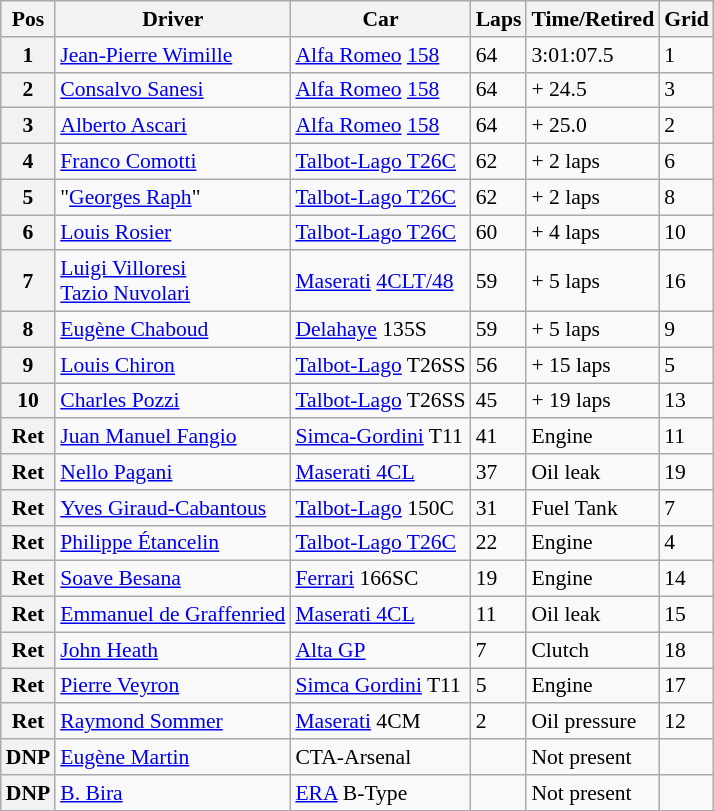<table class="wikitable" style="font-size: 90%;">
<tr>
<th>Pos</th>
<th>Driver</th>
<th>Car</th>
<th>Laps</th>
<th>Time/Retired</th>
<th>Grid</th>
</tr>
<tr>
<th>1</th>
<td> <a href='#'>Jean-Pierre Wimille</a></td>
<td><a href='#'>Alfa Romeo</a> <a href='#'>158</a></td>
<td>64</td>
<td>3:01:07.5</td>
<td>1</td>
</tr>
<tr>
<th>2</th>
<td> <a href='#'>Consalvo Sanesi</a></td>
<td><a href='#'>Alfa Romeo</a> <a href='#'>158</a></td>
<td>64</td>
<td>+ 24.5</td>
<td>3</td>
</tr>
<tr>
<th>3</th>
<td> <a href='#'>Alberto Ascari</a></td>
<td><a href='#'>Alfa Romeo</a> <a href='#'>158</a></td>
<td>64</td>
<td>+ 25.0</td>
<td>2</td>
</tr>
<tr>
<th>4</th>
<td> <a href='#'>Franco Comotti</a></td>
<td><a href='#'>Talbot-Lago T26C</a></td>
<td>62</td>
<td>+ 2 laps</td>
<td>6</td>
</tr>
<tr>
<th>5</th>
<td> "<a href='#'>Georges Raph</a>"</td>
<td><a href='#'>Talbot-Lago T26C</a></td>
<td>62</td>
<td>+ 2 laps</td>
<td>8</td>
</tr>
<tr>
<th>6</th>
<td> <a href='#'>Louis Rosier</a></td>
<td><a href='#'>Talbot-Lago T26C</a></td>
<td>60</td>
<td>+ 4 laps</td>
<td>10</td>
</tr>
<tr>
<th>7</th>
<td> <a href='#'>Luigi Villoresi</a><br> <a href='#'>Tazio Nuvolari</a></td>
<td><a href='#'>Maserati</a> <a href='#'>4CLT/48</a></td>
<td>59</td>
<td>+ 5 laps</td>
<td>16</td>
</tr>
<tr>
<th>8</th>
<td> <a href='#'>Eugène Chaboud</a></td>
<td><a href='#'>Delahaye</a> 135S</td>
<td>59</td>
<td>+ 5 laps</td>
<td>9</td>
</tr>
<tr>
<th>9</th>
<td> <a href='#'>Louis Chiron</a></td>
<td><a href='#'>Talbot-Lago</a> T26SS</td>
<td>56</td>
<td>+ 15 laps</td>
<td>5</td>
</tr>
<tr>
<th>10</th>
<td> <a href='#'>Charles Pozzi</a></td>
<td><a href='#'>Talbot-Lago</a> T26SS</td>
<td>45</td>
<td>+ 19 laps</td>
<td>13</td>
</tr>
<tr>
<th>Ret</th>
<td> <a href='#'>Juan Manuel Fangio</a></td>
<td><a href='#'>Simca-Gordini</a> T11</td>
<td>41</td>
<td>Engine</td>
<td>11</td>
</tr>
<tr>
<th>Ret</th>
<td> <a href='#'>Nello Pagani</a></td>
<td><a href='#'>Maserati 4CL</a></td>
<td>37</td>
<td>Oil leak</td>
<td>19</td>
</tr>
<tr>
<th>Ret</th>
<td> <a href='#'>Yves Giraud-Cabantous</a></td>
<td><a href='#'>Talbot-Lago</a> 150C</td>
<td>31</td>
<td>Fuel Tank</td>
<td>7</td>
</tr>
<tr>
<th>Ret</th>
<td> <a href='#'>Philippe Étancelin</a></td>
<td><a href='#'>Talbot-Lago T26C</a></td>
<td>22</td>
<td>Engine</td>
<td>4</td>
</tr>
<tr>
<th>Ret</th>
<td> <a href='#'>Soave Besana</a></td>
<td><a href='#'>Ferrari</a> 166SC</td>
<td>19</td>
<td>Engine</td>
<td>14</td>
</tr>
<tr>
<th>Ret</th>
<td> <a href='#'>Emmanuel de Graffenried</a></td>
<td><a href='#'>Maserati 4CL</a></td>
<td>11</td>
<td>Oil leak</td>
<td>15</td>
</tr>
<tr>
<th>Ret</th>
<td> <a href='#'>John Heath</a></td>
<td><a href='#'>Alta GP</a></td>
<td>7</td>
<td>Clutch</td>
<td>18</td>
</tr>
<tr>
<th>Ret</th>
<td> <a href='#'>Pierre Veyron</a></td>
<td><a href='#'>Simca Gordini</a> T11</td>
<td>5</td>
<td>Engine</td>
<td>17</td>
</tr>
<tr>
<th>Ret</th>
<td> <a href='#'>Raymond Sommer</a></td>
<td><a href='#'>Maserati</a> 4CM</td>
<td>2</td>
<td>Oil pressure</td>
<td>12</td>
</tr>
<tr>
<th>DNP</th>
<td> <a href='#'>Eugène Martin</a></td>
<td>CTA-Arsenal</td>
<td></td>
<td>Not present</td>
<td></td>
</tr>
<tr>
<th>DNP</th>
<td> <a href='#'>B. Bira</a></td>
<td><a href='#'>ERA</a> B-Type</td>
<td></td>
<td>Not present</td>
<td></td>
</tr>
</table>
